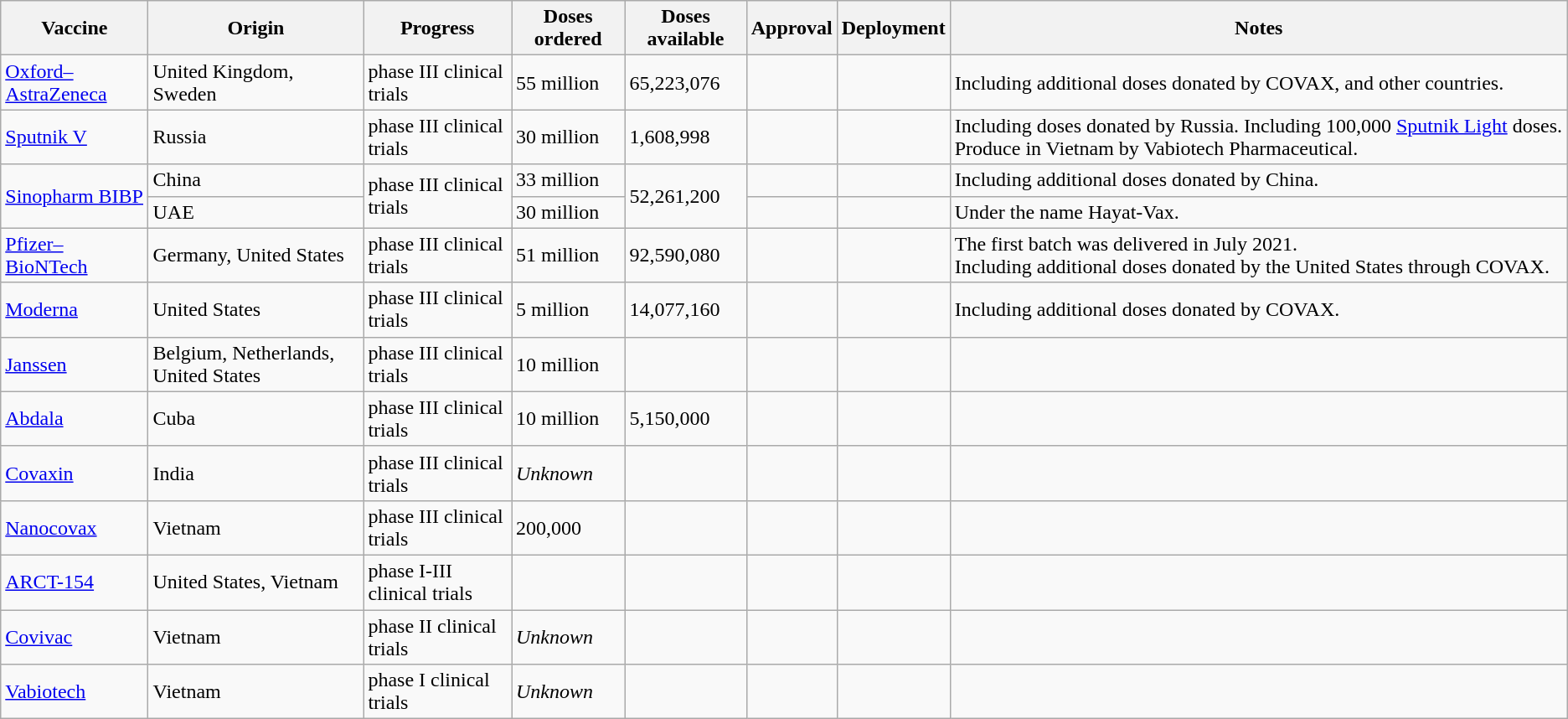<table class="wikitable">
<tr>
<th>Vaccine</th>
<th>Origin</th>
<th>Progress</th>
<th>Doses ordered</th>
<th>Doses available</th>
<th>Approval</th>
<th>Deployment</th>
<th>Notes</th>
</tr>
<tr>
<td><a href='#'>Oxford–AstraZeneca</a></td>
<td>United Kingdom, Sweden</td>
<td>phase III clinical trials</td>
<td>55 million</td>
<td>65,223,076</td>
<td></td>
<td></td>
<td>Including additional doses donated by COVAX, and other countries.</td>
</tr>
<tr>
<td><a href='#'>Sputnik V</a></td>
<td>Russia</td>
<td>phase III clinical trials</td>
<td>30 million</td>
<td>1,608,998</td>
<td></td>
<td></td>
<td>Including doses donated by Russia. Including 100,000 <a href='#'>Sputnik Light</a> doses. Produce in Vietnam by Vabiotech Pharmaceutical.</td>
</tr>
<tr>
<td rowspan="2"><a href='#'>Sinopharm BIBP</a></td>
<td>China</td>
<td rowspan="2">phase III clinical trials</td>
<td>33 million</td>
<td rowspan=2>52,261,200</td>
<td></td>
<td></td>
<td>Including additional doses donated by China.</td>
</tr>
<tr>
<td>UAE</td>
<td>30 million</td>
<td></td>
<td></td>
<td>Under the name Hayat-Vax.</td>
</tr>
<tr>
<td><a href='#'>Pfizer–BioNTech</a></td>
<td>Germany, United States</td>
<td>phase III clinical trials</td>
<td>51 million</td>
<td>92,590,080</td>
<td></td>
<td></td>
<td>The first batch was delivered in July 2021.<br>Including additional doses donated by the United States through COVAX.</td>
</tr>
<tr>
<td><a href='#'>Moderna</a></td>
<td>United States</td>
<td>phase III clinical trials</td>
<td>5 million</td>
<td>14,077,160</td>
<td></td>
<td></td>
<td>Including additional doses donated by COVAX.</td>
</tr>
<tr>
<td><a href='#'>Janssen</a></td>
<td>Belgium, Netherlands, United States</td>
<td>phase III clinical trials</td>
<td>10 million</td>
<td></td>
<td></td>
<td></td>
<td></td>
</tr>
<tr>
<td><a href='#'>Abdala</a></td>
<td>Cuba</td>
<td>phase III clinical trials</td>
<td>10 million</td>
<td>5,150,000</td>
<td></td>
<td></td>
<td></td>
</tr>
<tr>
<td><a href='#'>Covaxin</a></td>
<td>India</td>
<td>phase III clinical trials</td>
<td><em>Unknown</em></td>
<td></td>
<td></td>
<td></td>
<td></td>
</tr>
<tr>
<td><a href='#'>Nanocovax</a></td>
<td>Vietnam</td>
<td>phase III clinical trials</td>
<td>200,000</td>
<td></td>
<td></td>
<td></td>
<td></td>
</tr>
<tr>
<td><a href='#'>ARCT-154</a></td>
<td>United States, Vietnam</td>
<td>phase I-III clinical trials</td>
<td></td>
<td></td>
<td></td>
<td></td>
<td></td>
</tr>
<tr>
<td><a href='#'>Covivac</a></td>
<td>Vietnam</td>
<td>phase II clinical trials</td>
<td><em>Unknown</em></td>
<td></td>
<td></td>
<td></td>
<td></td>
</tr>
<tr>
<td><a href='#'>Vabiotech</a></td>
<td>Vietnam</td>
<td>phase I clinical trials</td>
<td><em>Unknown</em></td>
<td></td>
<td></td>
<td></td>
<td></td>
</tr>
</table>
